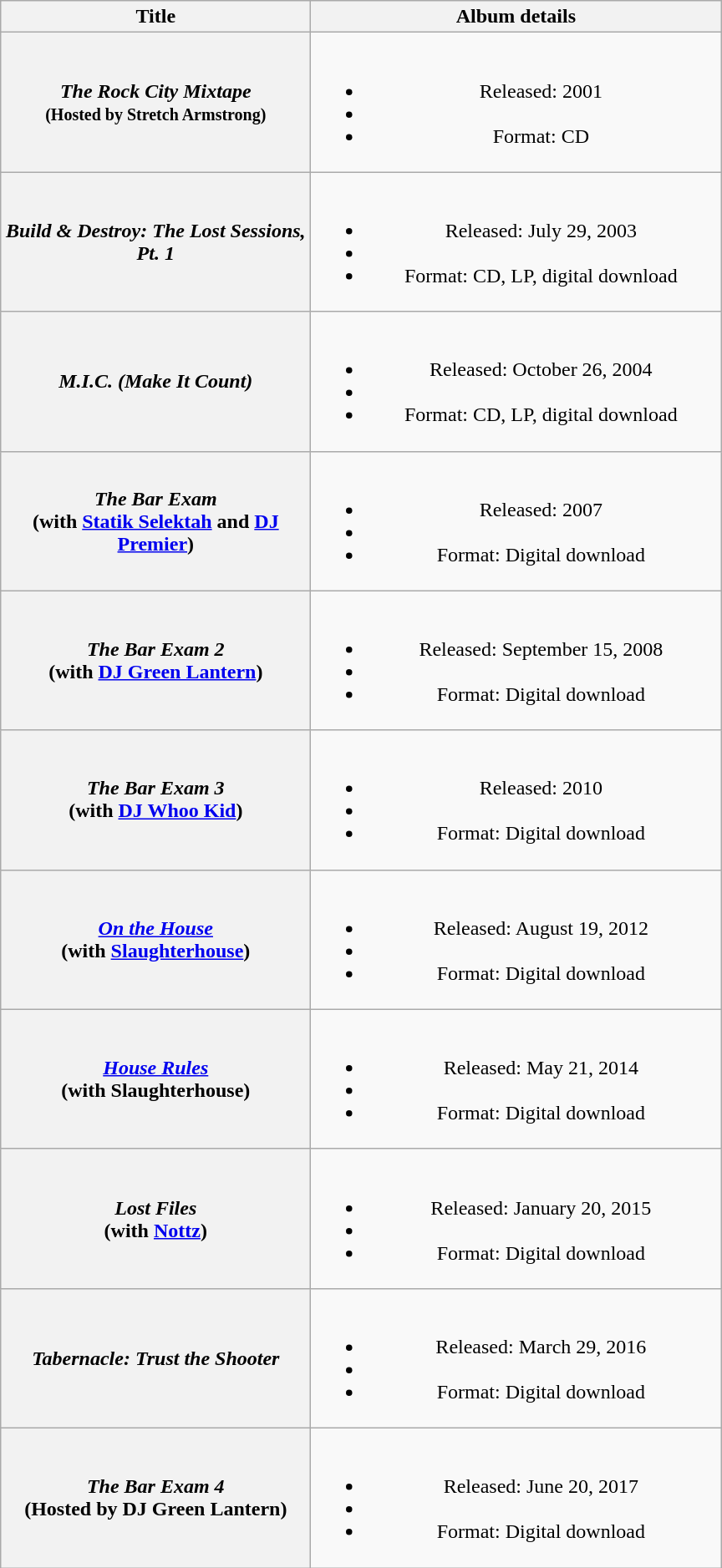<table class="wikitable plainrowheaders" style="text-align:center;">
<tr>
<th scope="col" style="width:15em;">Title</th>
<th scope="col" style="width:20em;">Album details</th>
</tr>
<tr>
<th scope="row"><em>The Rock City Mixtape</em> <br> <small>(Hosted by Stretch Armstrong)</small></th>
<td><br><ul><li>Released: 2001</li><li></li><li>Format: CD</li></ul></td>
</tr>
<tr>
<th scope="row"><em>Build & Destroy: The Lost Sessions, Pt. 1</em></th>
<td><br><ul><li>Released: July 29, 2003</li><li></li><li>Format: CD, LP, digital download</li></ul></td>
</tr>
<tr>
<th scope="row"><em>M.I.C. (Make It Count)</em></th>
<td><br><ul><li>Released: October 26, 2004</li><li></li><li>Format: CD, LP, digital download</li></ul></td>
</tr>
<tr>
<th scope="row"><em>The Bar Exam</em><br><span>(with <a href='#'>Statik Selektah</a> and <a href='#'>DJ Premier</a>)</span></th>
<td><br><ul><li>Released: 2007</li><li></li><li>Format: Digital download</li></ul></td>
</tr>
<tr>
<th scope="row"><em>The Bar Exam 2</em><br><span>(with <a href='#'>DJ Green Lantern</a>)</span></th>
<td><br><ul><li>Released: September 15, 2008</li><li></li><li>Format: Digital download</li></ul></td>
</tr>
<tr>
<th scope="row"><em>The Bar Exam 3</em><br><span>(with <a href='#'>DJ Whoo Kid</a>)</span></th>
<td><br><ul><li>Released: 2010</li><li></li><li>Format: Digital download</li></ul></td>
</tr>
<tr>
<th scope="row"><em><a href='#'>On the House</a></em><br><span>(with <a href='#'>Slaughterhouse</a>)</span></th>
<td><br><ul><li>Released: August 19, 2012</li><li></li><li>Format: Digital download</li></ul></td>
</tr>
<tr>
<th scope="row"><em><a href='#'>House Rules</a></em><br><span>(with Slaughterhouse)</span></th>
<td><br><ul><li>Released: May 21, 2014</li><li></li><li>Format: Digital download</li></ul></td>
</tr>
<tr>
<th scope="row"><em>Lost Files</em><br><span>(with <a href='#'>Nottz</a>)</span></th>
<td><br><ul><li>Released: January 20, 2015</li><li></li><li>Format: Digital download</li></ul></td>
</tr>
<tr>
<th scope="row"><em>Tabernacle: Trust the Shooter</em></th>
<td><br><ul><li>Released: March 29, 2016</li><li></li><li>Format: Digital download</li></ul></td>
</tr>
<tr>
<th scope="row"><em>The Bar Exam 4</em><br><span>(Hosted by DJ Green Lantern)</span></th>
<td><br><ul><li>Released: June 20, 2017</li><li></li><li>Format: Digital download</li></ul></td>
</tr>
</table>
